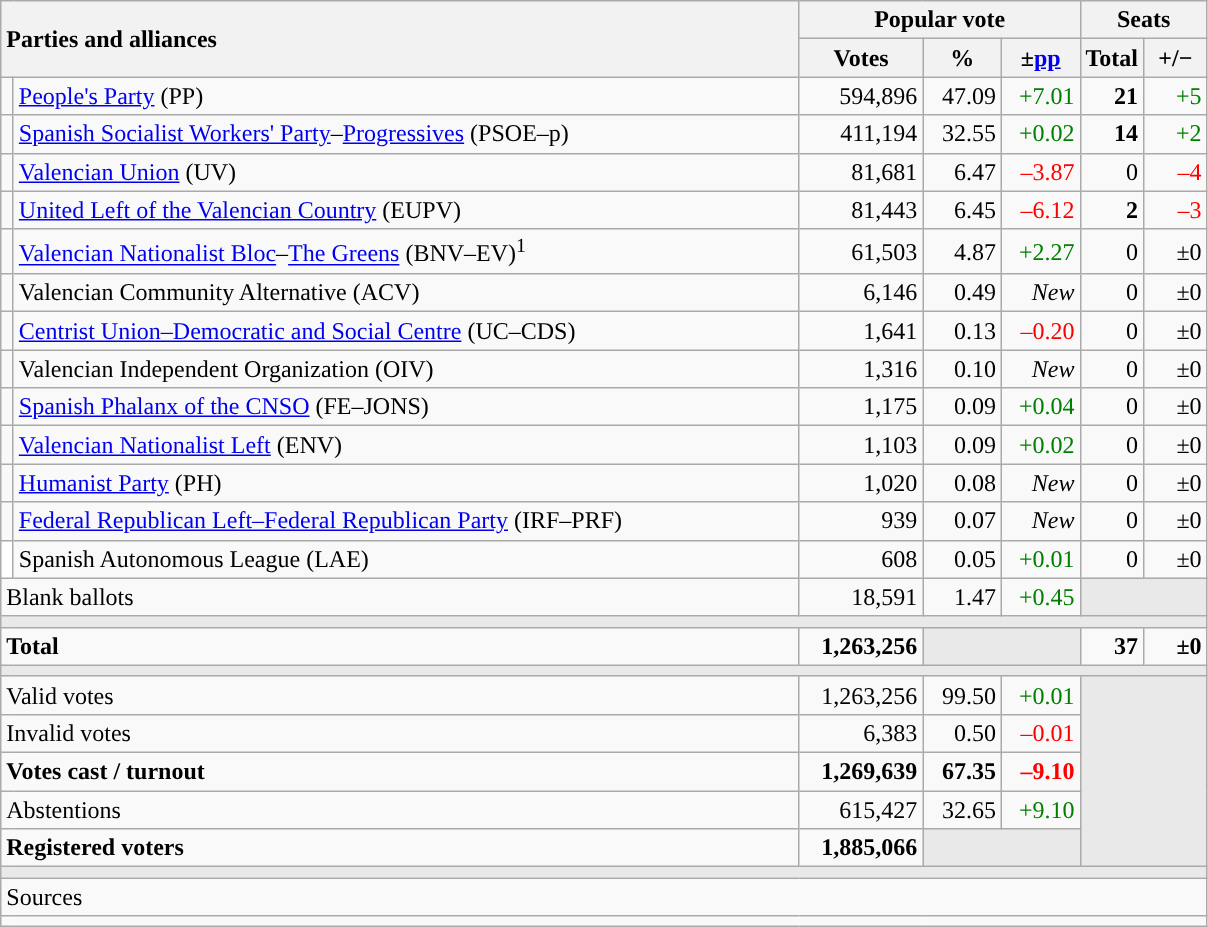<table class="wikitable" style="text-align:right;">
<tr>
<th style="text-align:left;" rowspan="2" colspan="2" width="525">Parties and alliances</th>
<th colspan="3">Popular vote</th>
<th colspan="2">Seats</th>
</tr>
<tr>
<th width="75">Votes</th>
<th width="45">%</th>
<th width="45">±<a href='#'>pp</a></th>
<th width="35">Total</th>
<th width="35">+/−</th>
</tr>
<tr>
<td width="1" style="color:inherit;background:"></td>
<td align="left"><a href='#'>People's Party</a> (PP)</td>
<td>594,896</td>
<td>47.09</td>
<td style="color:green;">+7.01</td>
<td><strong>21</strong></td>
<td style="color:green;">+5</td>
</tr>
<tr>
<td style="color:inherit;background:"></td>
<td align="left"><a href='#'>Spanish Socialist Workers' Party</a>–<a href='#'>Progressives</a> (PSOE–p)</td>
<td>411,194</td>
<td>32.55</td>
<td style="color:green;">+0.02</td>
<td><strong>14</strong></td>
<td style="color:green;">+2</td>
</tr>
<tr>
<td style="color:inherit;background:"></td>
<td align="left"><a href='#'>Valencian Union</a> (UV)</td>
<td>81,681</td>
<td>6.47</td>
<td style="color:red;">–3.87</td>
<td>0</td>
<td style="color:red;">–4</td>
</tr>
<tr>
<td style="color:inherit;background:"></td>
<td align="left"><a href='#'>United Left of the Valencian Country</a> (EUPV)</td>
<td>81,443</td>
<td>6.45</td>
<td style="color:red;">–6.12</td>
<td><strong>2</strong></td>
<td style="color:red;">–3</td>
</tr>
<tr>
<td style="color:inherit;background:"></td>
<td align="left"><a href='#'>Valencian Nationalist Bloc</a>–<a href='#'>The Greens</a> (BNV–EV)<sup>1</sup></td>
<td>61,503</td>
<td>4.87</td>
<td style="color:green;">+2.27</td>
<td>0</td>
<td>±0</td>
</tr>
<tr>
<td style="color:inherit;background:"></td>
<td align="left">Valencian Community Alternative (ACV)</td>
<td>6,146</td>
<td>0.49</td>
<td><em>New</em></td>
<td>0</td>
<td>±0</td>
</tr>
<tr>
<td style="color:inherit;background:"></td>
<td align="left"><a href='#'>Centrist Union–Democratic and Social Centre</a> (UC–CDS)</td>
<td>1,641</td>
<td>0.13</td>
<td style="color:red;">–0.20</td>
<td>0</td>
<td>±0</td>
</tr>
<tr>
<td style="color:inherit;background:"></td>
<td align="left">Valencian Independent Organization (OIV)</td>
<td>1,316</td>
<td>0.10</td>
<td><em>New</em></td>
<td>0</td>
<td>±0</td>
</tr>
<tr>
<td style="color:inherit;background:"></td>
<td align="left"><a href='#'>Spanish Phalanx of the CNSO</a> (FE–JONS)</td>
<td>1,175</td>
<td>0.09</td>
<td style="color:green;">+0.04</td>
<td>0</td>
<td>±0</td>
</tr>
<tr>
<td style="color:inherit;background:"></td>
<td align="left"><a href='#'>Valencian Nationalist Left</a> (ENV)</td>
<td>1,103</td>
<td>0.09</td>
<td style="color:green;">+0.02</td>
<td>0</td>
<td>±0</td>
</tr>
<tr>
<td style="color:inherit;background:"></td>
<td align="left"><a href='#'>Humanist Party</a> (PH)</td>
<td>1,020</td>
<td>0.08</td>
<td><em>New</em></td>
<td>0</td>
<td>±0</td>
</tr>
<tr>
<td style="color:inherit;background:"></td>
<td align="left"><a href='#'>Federal Republican Left–Federal Republican Party</a> (IRF–PRF)</td>
<td>939</td>
<td>0.07</td>
<td><em>New</em></td>
<td>0</td>
<td>±0</td>
</tr>
<tr>
<td bgcolor="white"></td>
<td align="left">Spanish Autonomous League (LAE)</td>
<td>608</td>
<td>0.05</td>
<td style="color:green;">+0.01</td>
<td>0</td>
<td>±0</td>
</tr>
<tr>
<td align="left" colspan="2">Blank ballots</td>
<td>18,591</td>
<td>1.47</td>
<td style="color:green;">+0.45</td>
<td bgcolor="#E9E9E9" colspan="2"></td>
</tr>
<tr>
<td colspan="7" bgcolor="#E9E9E9"></td>
</tr>
<tr style="font-weight:bold;">
<td align="left" colspan="2">Total</td>
<td>1,263,256</td>
<td bgcolor="#E9E9E9" colspan="2"></td>
<td>37</td>
<td>±0</td>
</tr>
<tr>
<td colspan="7" bgcolor="#E9E9E9"></td>
</tr>
<tr>
<td align="left" colspan="2">Valid votes</td>
<td>1,263,256</td>
<td>99.50</td>
<td style="color:green;">+0.01</td>
<td bgcolor="#E9E9E9" colspan="2" rowspan="5"></td>
</tr>
<tr>
<td align="left" colspan="2">Invalid votes</td>
<td>6,383</td>
<td>0.50</td>
<td style="color:red;">–0.01</td>
</tr>
<tr style="font-weight:bold;">
<td align="left" colspan="2">Votes cast / turnout</td>
<td>1,269,639</td>
<td>67.35</td>
<td style="color:red;">–9.10</td>
</tr>
<tr>
<td align="left" colspan="2">Abstentions</td>
<td>615,427</td>
<td>32.65</td>
<td style="color:green;">+9.10</td>
</tr>
<tr style="font-weight:bold;">
<td align="left" colspan="2">Registered voters</td>
<td>1,885,066</td>
<td bgcolor="#E9E9E9" colspan="2"></td>
</tr>
<tr>
<td colspan="7" bgcolor="#E9E9E9"></td>
</tr>
<tr>
<td align="left" colspan="7">Sources</td>
</tr>
<tr>
<td colspan="7" style="text-align:left; max-width:790px;"></td>
</tr>
</table>
